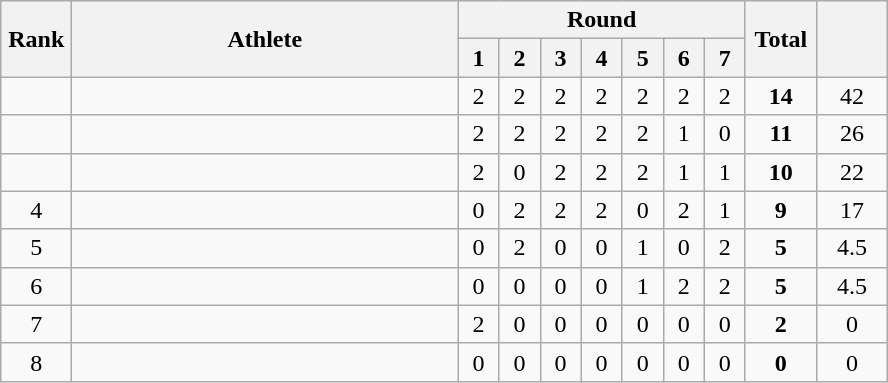<table class=wikitable style="text-align:center">
<tr>
<th rowspan="2" width=40>Rank</th>
<th rowspan="2" width=250>Athlete</th>
<th colspan="7">Round</th>
<th rowspan="2" width=40>Total</th>
<th rowspan="2" width=40></th>
</tr>
<tr>
<th width=20>1</th>
<th width=20>2</th>
<th width=20>3</th>
<th width=20>4</th>
<th width=20>5</th>
<th width=20>6</th>
<th width=20>7</th>
</tr>
<tr>
<td></td>
<td align=left></td>
<td>2</td>
<td>2</td>
<td>2</td>
<td>2</td>
<td>2</td>
<td>2</td>
<td>2</td>
<td><strong>14</strong></td>
<td>42</td>
</tr>
<tr>
<td></td>
<td align=left></td>
<td>2</td>
<td>2</td>
<td>2</td>
<td>2</td>
<td>2</td>
<td>1</td>
<td>0</td>
<td><strong>11</strong></td>
<td>26</td>
</tr>
<tr>
<td></td>
<td align=left></td>
<td>2</td>
<td>0</td>
<td>2</td>
<td>2</td>
<td>2</td>
<td>1</td>
<td>1</td>
<td><strong>10</strong></td>
<td>22</td>
</tr>
<tr>
<td>4</td>
<td align=left></td>
<td>0</td>
<td>2</td>
<td>2</td>
<td>2</td>
<td>0</td>
<td>2</td>
<td>1</td>
<td><strong>9</strong></td>
<td>17</td>
</tr>
<tr>
<td>5</td>
<td align=left></td>
<td>0</td>
<td>2</td>
<td>0</td>
<td>0</td>
<td>1</td>
<td>0</td>
<td>2</td>
<td><strong>5</strong></td>
<td>4.5</td>
</tr>
<tr>
<td>6</td>
<td align=left></td>
<td>0</td>
<td>0</td>
<td>0</td>
<td>0</td>
<td>1</td>
<td>2</td>
<td>2</td>
<td><strong>5</strong></td>
<td>4.5</td>
</tr>
<tr>
<td>7</td>
<td align=left></td>
<td>2</td>
<td>0</td>
<td>0</td>
<td>0</td>
<td>0</td>
<td>0</td>
<td>0</td>
<td><strong>2</strong></td>
<td>0</td>
</tr>
<tr>
<td>8</td>
<td align=left></td>
<td>0</td>
<td>0</td>
<td>0</td>
<td>0</td>
<td>0</td>
<td>0</td>
<td>0</td>
<td><strong>0</strong></td>
<td>0</td>
</tr>
</table>
